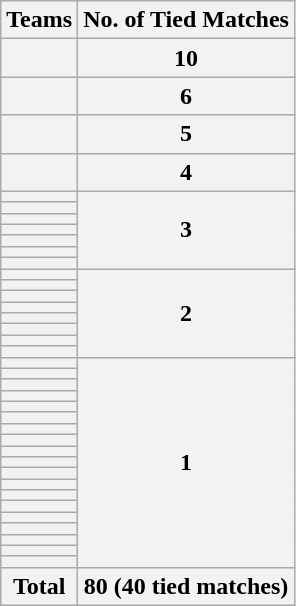<table class="wikitable plainrowheaders">
<tr>
<th scope="col" style="text-align: center;">Teams</th>
<th scope="col">No. of Tied Matches</th>
</tr>
<tr>
<th scope="row"></th>
<th>10</th>
</tr>
<tr>
<th scope="row"></th>
<th>6</th>
</tr>
<tr>
<th scope="row"></th>
<th>5</th>
</tr>
<tr>
<th scope="row"></th>
<th>4</th>
</tr>
<tr>
<th scope="row"></th>
<th rowspan=7>3</th>
</tr>
<tr>
<th scope="row"></th>
</tr>
<tr>
<th scope="row"></th>
</tr>
<tr>
<th scope="row"></th>
</tr>
<tr>
<th scope="row"></th>
</tr>
<tr>
<th scope="row"></th>
</tr>
<tr>
<th scope="row"></th>
</tr>
<tr>
<th scope="row"></th>
<th rowspan=8>2</th>
</tr>
<tr>
<th scope="row"></th>
</tr>
<tr>
<th scope="row"></th>
</tr>
<tr>
<th scope="row"></th>
</tr>
<tr>
<th scope="row"></th>
</tr>
<tr>
<th scope="row"></th>
</tr>
<tr>
<th scope="row"></th>
</tr>
<tr>
<th scope="row"></th>
</tr>
<tr>
<th scope="row"></th>
<th rowspan=19>1</th>
</tr>
<tr>
<th scope="row"></th>
</tr>
<tr>
<th scope="row"></th>
</tr>
<tr>
<th scope="row"></th>
</tr>
<tr>
<th scope="row"></th>
</tr>
<tr>
<th scope="row"></th>
</tr>
<tr>
<th scope="row"></th>
</tr>
<tr>
<th scope="row"></th>
</tr>
<tr>
<th scope="row"></th>
</tr>
<tr>
<th scope="row"></th>
</tr>
<tr>
<th scope="row"></th>
</tr>
<tr>
<th scope="row"></th>
</tr>
<tr>
<th scope="row"></th>
</tr>
<tr>
<th scope="row"></th>
</tr>
<tr>
<th scope="row"></th>
</tr>
<tr>
<th scope="row"></th>
</tr>
<tr>
<th scope="row"></th>
</tr>
<tr>
<th scope="row"></th>
</tr>
<tr>
<th scope="row"></th>
</tr>
<tr>
<th style="text-align: center;">Total</th>
<th>80 (40 tied matches)</th>
</tr>
</table>
